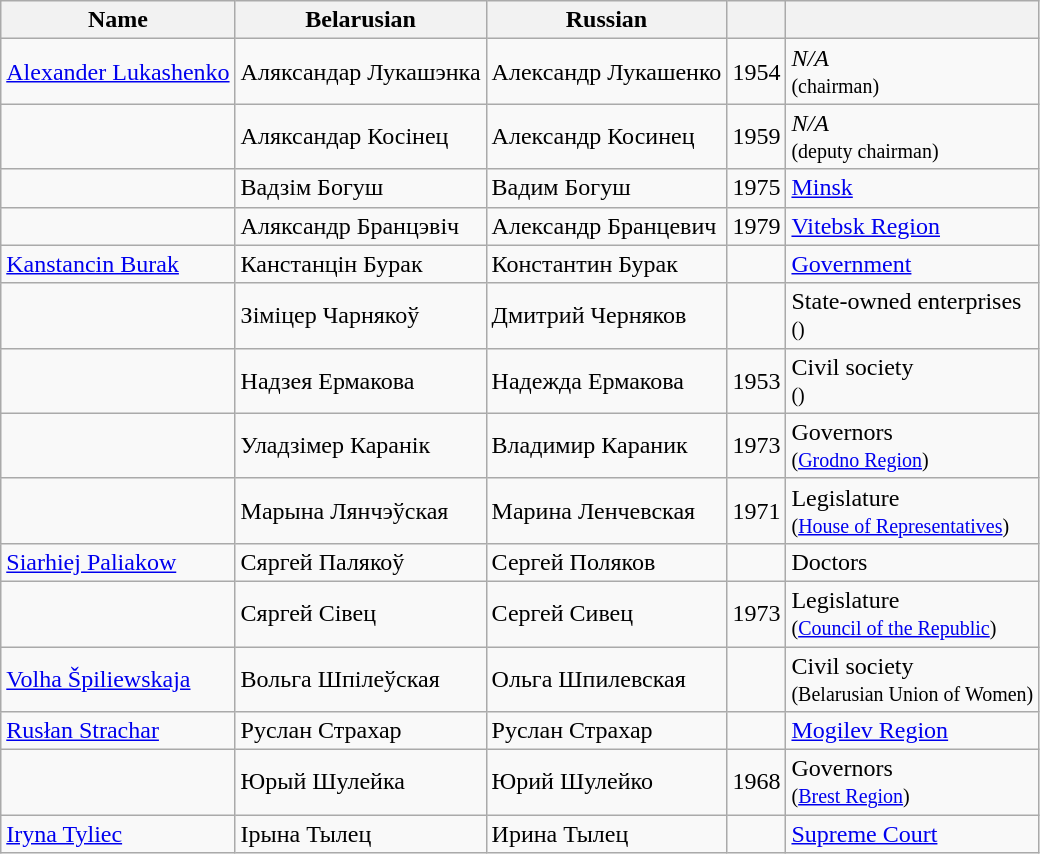<table class="wikitable">
<tr>
<th>Name</th>
<th>Belarusian</th>
<th>Russian</th>
<th></th>
<th></th>
</tr>
<tr>
<td><a href='#'>Alexander Lukashenko</a></td>
<td>Аляксандaр Лукашэнка</td>
<td>Александр Лукашенко</td>
<td>1954</td>
<td><em>N/A</em><br><small>(chairman)</small></td>
</tr>
<tr>
<td></td>
<td>Аляксандaр Косінец</td>
<td>Александр Косинец</td>
<td>1959</td>
<td><em>N/A</em><br><small>(deputy chairman)</small></td>
</tr>
<tr>
<td></td>
<td>Вадзім Богуш</td>
<td>Вадим Богуш</td>
<td>1975</td>
<td><a href='#'>Minsk</a></td>
</tr>
<tr>
<td></td>
<td>Аляксандр Бранцэвіч</td>
<td>Александр Бранцевич</td>
<td>1979</td>
<td><a href='#'>Vitebsk Region</a></td>
</tr>
<tr>
<td><a href='#'>Kanstancin Burak</a></td>
<td>Канстанцін Бурак</td>
<td>Константин Бурак</td>
<td></td>
<td><a href='#'>Government</a></td>
</tr>
<tr>
<td></td>
<td>Зіміцер Чарнякоў</td>
<td>Дмитрий Черняков</td>
<td></td>
<td>State-owned enterprises<br><small>()</small></td>
</tr>
<tr>
<td></td>
<td>Надзея Ермакова</td>
<td>Надежда Ермакова</td>
<td>1953</td>
<td>Civil society<br><small>()</small></td>
</tr>
<tr>
<td></td>
<td>Уладзімeр Каранік</td>
<td>Владимир Караник</td>
<td>1973</td>
<td>Governors<br><small>(<a href='#'>Grodno Region</a>)</small></td>
</tr>
<tr>
<td></td>
<td>Марына Лянчэўская</td>
<td>Марина Ленчевская</td>
<td>1971</td>
<td>Legislature<br><small>(<a href='#'>House of Representatives</a>)</small></td>
</tr>
<tr>
<td><a href='#'>Siarhiej Paliakow</a></td>
<td>Сяргей Палякоў</td>
<td>Сергей Поляков</td>
<td></td>
<td>Doctors</td>
</tr>
<tr>
<td></td>
<td>Сяргей Сівец</td>
<td>Сергей Сивец</td>
<td>1973</td>
<td>Legislature<br><small>(<a href='#'>Council of the Republic</a>)</small></td>
</tr>
<tr>
<td><a href='#'>Volha Špiliewskaja</a></td>
<td>Вольга Шпілеўская</td>
<td>Ольга Шпилевская</td>
<td></td>
<td>Civil society<br><small>(Belarusian Union of Women)</small></td>
</tr>
<tr>
<td><a href='#'>Rusłan Strachar</a></td>
<td>Руслан Страхар</td>
<td>Руслан Страхар</td>
<td></td>
<td><a href='#'>Mogilev Region</a></td>
</tr>
<tr>
<td></td>
<td>Юрый Шулейка</td>
<td>Юрий Шулейко</td>
<td>1968</td>
<td>Governors<br><small>(<a href='#'>Brest Region</a>)</small></td>
</tr>
<tr>
<td><a href='#'>Iryna Tyliec</a></td>
<td>Ірына Тылец</td>
<td>Ирина Тылец</td>
<td></td>
<td><a href='#'>Supreme Court</a></td>
</tr>
</table>
